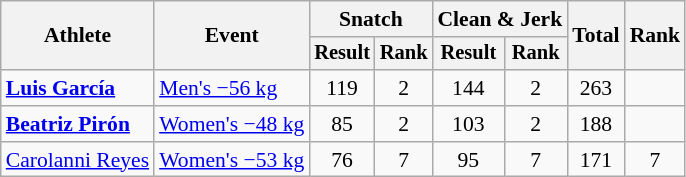<table class="wikitable" style="font-size:90%">
<tr>
<th rowspan="2">Athlete</th>
<th rowspan="2">Event</th>
<th colspan="2">Snatch</th>
<th colspan="2">Clean & Jerk</th>
<th rowspan="2">Total</th>
<th rowspan="2">Rank</th>
</tr>
<tr style="font-size:95%">
<th>Result</th>
<th>Rank</th>
<th>Result</th>
<th>Rank</th>
</tr>
<tr align=center>
<td align=left><strong><a href='#'>Luis García</a></strong></td>
<td align=left><a href='#'>Men's −56 kg</a></td>
<td>119</td>
<td>2</td>
<td>144</td>
<td>2</td>
<td>263</td>
<td></td>
</tr>
<tr align=center>
<td align=left><strong><a href='#'>Beatriz Pirón</a></strong></td>
<td align=left><a href='#'>Women's −48 kg</a></td>
<td>85</td>
<td>2</td>
<td>103</td>
<td>2</td>
<td>188</td>
<td></td>
</tr>
<tr align=center>
<td align=left><a href='#'>Carolanni Reyes</a></td>
<td align=left><a href='#'>Women's −53 kg</a></td>
<td>76</td>
<td>7</td>
<td>95</td>
<td>7</td>
<td>171</td>
<td>7</td>
</tr>
</table>
